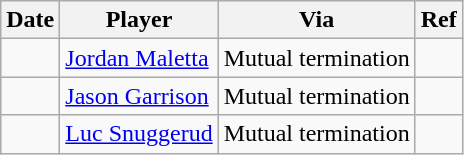<table class="wikitable">
<tr>
<th>Date</th>
<th>Player</th>
<th>Via</th>
<th>Ref</th>
</tr>
<tr>
<td></td>
<td><a href='#'>Jordan Maletta</a></td>
<td>Mutual termination</td>
<td></td>
</tr>
<tr>
<td></td>
<td><a href='#'>Jason Garrison</a></td>
<td>Mutual termination</td>
<td></td>
</tr>
<tr>
<td></td>
<td><a href='#'>Luc Snuggerud</a></td>
<td>Mutual termination</td>
<td></td>
</tr>
</table>
